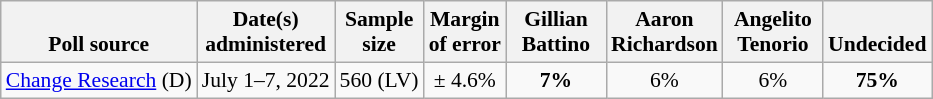<table class="wikitable" style="font-size:90%;text-align:center;">
<tr style="vertical-align:bottom">
<th>Poll source</th>
<th>Date(s)<br>administered</th>
<th>Sample<br>size</th>
<th>Margin<br>of error</th>
<th style="width:60px;">Gillian<br>Battino</th>
<th style="width:60px;">Aaron<br>Richardson</th>
<th style="width:60px;">Angelito<br>Tenorio</th>
<th>Undecided</th>
</tr>
<tr>
<td style="text-align:left;"><a href='#'>Change Research</a> (D)</td>
<td>July 1–7, 2022</td>
<td>560 (LV)</td>
<td>± 4.6%</td>
<td><strong>7%</strong></td>
<td>6%</td>
<td>6%</td>
<td><strong>75%</strong></td>
</tr>
</table>
